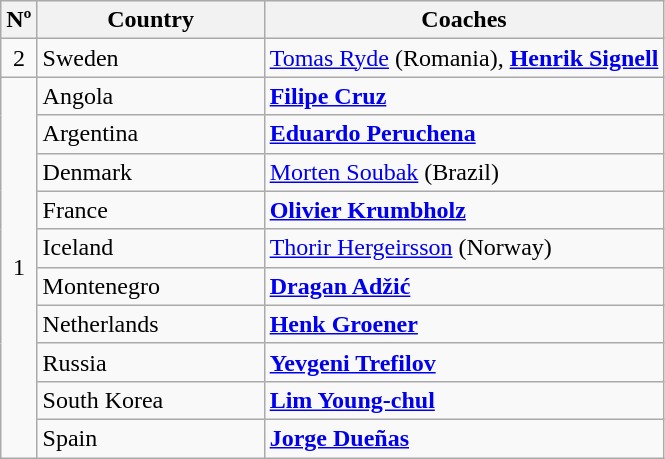<table class="wikitable">
<tr>
<th>Nº</th>
<th style=width:9em>Country</th>
<th>Coaches</th>
</tr>
<tr>
<td align="center" rowspan="1">2</td>
<td> Sweden</td>
<td><a href='#'>Tomas Ryde</a> (Romania), <strong><a href='#'>Henrik Signell</a></strong></td>
</tr>
<tr>
<td align="center" rowspan="10">1</td>
<td> Angola</td>
<td><strong><a href='#'>Filipe Cruz</a></strong></td>
</tr>
<tr>
<td> Argentina</td>
<td><strong><a href='#'>Eduardo Peruchena</a></strong></td>
</tr>
<tr>
<td> Denmark</td>
<td><a href='#'>Morten Soubak</a> (Brazil)</td>
</tr>
<tr>
<td> France</td>
<td><strong><a href='#'>Olivier Krumbholz</a></strong></td>
</tr>
<tr>
<td> Iceland</td>
<td><a href='#'>Thorir Hergeirsson</a> (Norway)</td>
</tr>
<tr>
<td> Montenegro</td>
<td><strong><a href='#'>Dragan Adžić</a></strong></td>
</tr>
<tr>
<td> Netherlands</td>
<td><strong><a href='#'>Henk Groener</a></strong></td>
</tr>
<tr>
<td> Russia</td>
<td><strong><a href='#'>Yevgeni Trefilov</a></strong></td>
</tr>
<tr>
<td> South Korea</td>
<td><strong><a href='#'>Lim Young-chul</a></strong></td>
</tr>
<tr>
<td> Spain</td>
<td><strong><a href='#'>Jorge Dueñas</a></strong></td>
</tr>
</table>
